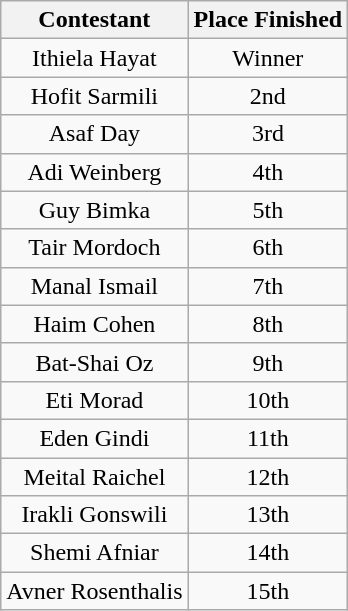<table class="wikitable" style="text-align:center">
<tr>
<th>Contestant</th>
<th>Place Finished</th>
</tr>
<tr>
<td>Ithiela Hayat</td>
<td>Winner</td>
</tr>
<tr>
<td>Hofit Sarmili</td>
<td>2nd</td>
</tr>
<tr>
<td>Asaf Day</td>
<td>3rd</td>
</tr>
<tr>
<td>Adi Weinberg</td>
<td>4th</td>
</tr>
<tr>
<td>Guy Bimka</td>
<td>5th</td>
</tr>
<tr>
<td>Tair Mordoch</td>
<td>6th</td>
</tr>
<tr>
<td>Manal Ismail</td>
<td>7th</td>
</tr>
<tr>
<td>Haim Cohen</td>
<td>8th</td>
</tr>
<tr>
<td>Bat-Shai Oz</td>
<td>9th</td>
</tr>
<tr>
<td>Eti Morad</td>
<td>10th</td>
</tr>
<tr>
<td>Eden Gindi</td>
<td>11th</td>
</tr>
<tr>
<td>Meital Raichel</td>
<td>12th</td>
</tr>
<tr>
<td>Irakli Gonswili</td>
<td>13th</td>
</tr>
<tr>
<td>Shemi Afniar</td>
<td>14th</td>
</tr>
<tr>
<td>Avner Rosenthalis</td>
<td>15th</td>
</tr>
</table>
